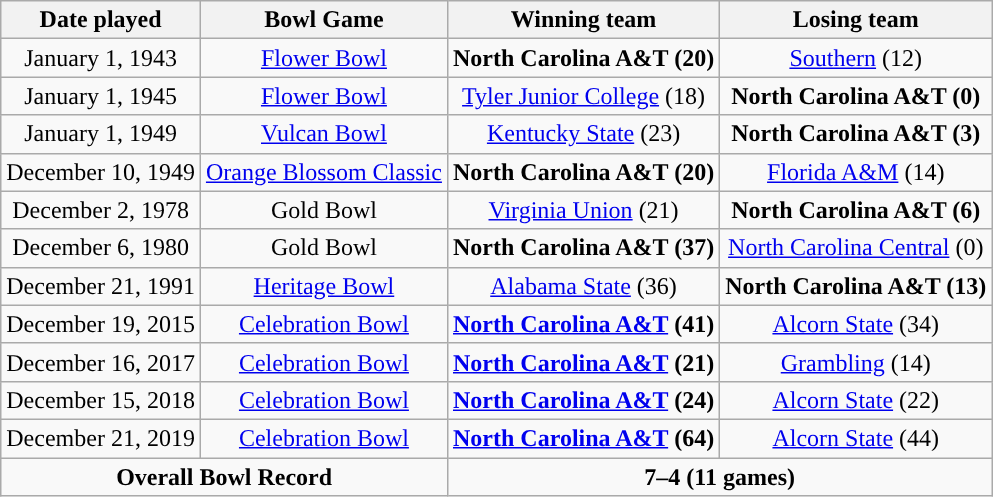<table class="wikitable" style="text-align:center">
<tr>
<th>Date played</th>
<th>Bowl Game</th>
<th>Winning team</th>
<th>Losing team</th>
</tr>
<tr style="text-align:center;">
<td>January 1, 1943</td>
<td><a href='#'>Flower Bowl</a></td>
<td><strong>North Carolina A&T (20)</strong></td>
<td><a href='#'>Southern</a> (12)</td>
</tr>
<tr style="text-align:center;">
<td>January 1, 1945</td>
<td><a href='#'>Flower Bowl</a></td>
<td><a href='#'>Tyler Junior College</a> (18)</td>
<td><strong>North Carolina A&T (0)</strong></td>
</tr>
<tr style="text-align:center;">
<td>January 1, 1949</td>
<td><a href='#'>Vulcan Bowl</a></td>
<td><a href='#'>Kentucky State</a> (23)</td>
<td><strong>North Carolina A&T (3)</strong></td>
</tr>
<tr style="text-align:center;">
<td>December 10, 1949</td>
<td><a href='#'>Orange Blossom Classic</a></td>
<td><strong>North Carolina A&T (20)</strong></td>
<td><a href='#'>Florida A&M</a> (14)</td>
</tr>
<tr style="text-align:center;">
<td>December 2, 1978</td>
<td>Gold Bowl</td>
<td><a href='#'>Virginia Union</a> (21)</td>
<td><strong>North Carolina A&T (6)</strong></td>
</tr>
<tr style="text-align:center;">
<td>December 6, 1980</td>
<td>Gold Bowl</td>
<td><strong>North Carolina A&T (37)</strong></td>
<td><a href='#'>North Carolina Central</a> (0)</td>
</tr>
<tr style="text-align:center;">
<td>December 21, 1991</td>
<td><a href='#'>Heritage Bowl</a></td>
<td><a href='#'>Alabama State</a> (36)</td>
<td><strong>North Carolina A&T (13)</strong></td>
</tr>
<tr style="text-align:center;">
<td>December 19, 2015</td>
<td><a href='#'>Celebration Bowl</a></td>
<td><strong><a href='#'>North Carolina A&T</a> (41)</strong></td>
<td><a href='#'>Alcorn State</a> (34)</td>
</tr>
<tr style="text-align:center;">
<td>December 16, 2017</td>
<td><a href='#'>Celebration Bowl</a></td>
<td><strong><a href='#'>North Carolina A&T</a> (21)</strong></td>
<td><a href='#'>Grambling</a> (14)</td>
</tr>
<tr style="text-align:center;">
<td>December 15, 2018</td>
<td><a href='#'>Celebration Bowl</a></td>
<td><strong><a href='#'>North Carolina A&T</a> (24)</strong></td>
<td><a href='#'>Alcorn State</a> (22)</td>
</tr>
<tr style="text-align:center;">
<td>December 21, 2019</td>
<td><a href='#'>Celebration Bowl</a></td>
<td><strong><a href='#'>North Carolina A&T</a> (64)</strong></td>
<td><a href='#'>Alcorn State</a> (44)</td>
</tr>
<tr>
<td colspan=2><strong>Overall Bowl Record</strong></td>
<td colspan=2><strong>7–4 (11 games)</strong></td>
</tr>
</table>
